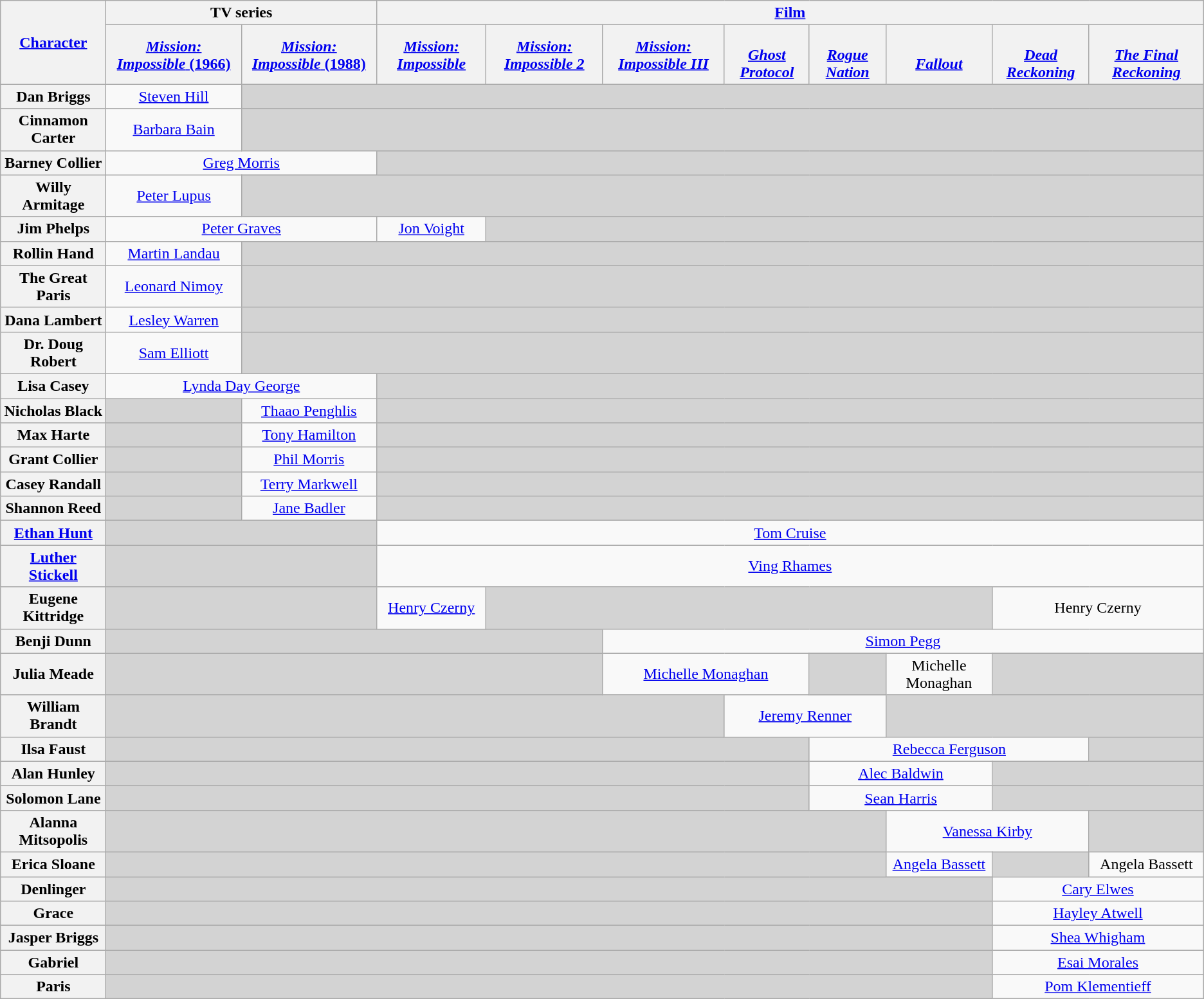<table class="wikitable" style="text-align:center;">
<tr>
<th scope="col" rowspan="2"><a href='#'>Character</a></th>
<th scope="colgroup" colspan="2" style="text-align:center;">TV series</th>
<th scope="colgroup" colspan="8" style="text-align:center;"><a href='#'>Film</a></th>
</tr>
<tr>
<th scope="col" style="text-align:center;"><a href='#'><em>Mission: Impossible</em> (1966)</a></th>
<th scope="col" style="text-align:center;"><a href='#'><em>Mission: Impossible</em> (1988)</a></th>
<th scope="col" style="text-align:center;"><em><a href='#'>Mission: Impossible</a></em></th>
<th scope="col" style="text-align:center;"><em><a href='#'>Mission: Impossible 2</a></em></th>
<th scope="col" style="text-align:center;"><em><a href='#'>Mission: Impossible III</a></em></th>
<th scope="col" style="text-align:center;"><em><a href='#'><br>Ghost Protocol</a></em></th>
<th scope="col" style="text-align:center;"><em><a href='#'><br>Rogue Nation</a></em></th>
<th scope="col" style="text-align:center;"><em><a href='#'><br>Fallout</a></em></th>
<th scope="col" style="text-align:center;"><em><a href='#'><br>Dead Reckoning</a></em></th>
<th scope="col" style="text-align:center;"><em><a href='#'><br>The Final Reckoning</a></em></th>
</tr>
<tr>
<th scope="row">Dan Briggs</th>
<td><a href='#'>Steven Hill</a></td>
<td colspan="9" style="background:lightgrey;"></td>
</tr>
<tr>
<th scope="row">Cinnamon Carter</th>
<td><a href='#'>Barbara Bain</a></td>
<td colspan="9" style="background:lightgrey;"></td>
</tr>
<tr>
<th scope="row">Barney Collier</th>
<td colspan="2"><a href='#'>Greg Morris</a></td>
<td colspan="8" style="background:lightgrey;"></td>
</tr>
<tr>
<th scope="row">Willy Armitage</th>
<td><a href='#'>Peter Lupus</a></td>
<td colspan="9" style="background:lightgrey;"></td>
</tr>
<tr>
<th scope="row">Jim Phelps</th>
<td colspan="2"><a href='#'>Peter Graves</a></td>
<td><a href='#'>Jon Voight</a></td>
<td colspan="7" style="background:lightgrey;"></td>
</tr>
<tr>
<th scope="row">Rollin Hand</th>
<td><a href='#'>Martin Landau</a></td>
<td colspan="9" style="background:lightgrey;"></td>
</tr>
<tr>
<th scope="row">The Great Paris</th>
<td><a href='#'>Leonard Nimoy</a></td>
<td colspan="9" style="background:lightgrey;"></td>
</tr>
<tr>
<th scope="row">Dana Lambert</th>
<td><a href='#'>Lesley Warren</a></td>
<td colspan="9" style="background:lightgrey;"></td>
</tr>
<tr>
<th scope="row">Dr. Doug Robert</th>
<td><a href='#'>Sam Elliott</a></td>
<td colspan="9" style="background:lightgrey;"></td>
</tr>
<tr>
<th scope="row">Lisa Casey</th>
<td colspan="2"><a href='#'>Lynda Day George</a></td>
<td colspan="8" style="background:lightgrey;"></td>
</tr>
<tr>
<th scope="row">Nicholas Black</th>
<td style="background:lightgrey;"></td>
<td><a href='#'>Thaao Penghlis</a></td>
<td colspan="8" style="background:lightgrey;"></td>
</tr>
<tr>
<th scope="row">Max Harte</th>
<td style="background:lightgrey;"></td>
<td><a href='#'>Tony Hamilton</a></td>
<td colspan="8" style="background:lightgrey;"></td>
</tr>
<tr>
<th scope="row">Grant Collier</th>
<td style="background:lightgrey;"></td>
<td><a href='#'>Phil Morris</a></td>
<td colspan="8" style="background:lightgrey;"></td>
</tr>
<tr>
<th scope="row">Casey Randall</th>
<td style="background:lightgrey;"></td>
<td><a href='#'>Terry Markwell</a></td>
<td colspan="8" style="background:lightgrey;"></td>
</tr>
<tr>
<th scope="row">Shannon Reed</th>
<td style="background:lightgrey;"></td>
<td><a href='#'>Jane Badler</a></td>
<td colspan="8" style="background:lightgrey;"></td>
</tr>
<tr>
<th scope="row"><a href='#'>Ethan Hunt</a></th>
<td colspan="2" style="background:lightgrey;"></td>
<td colspan="8"><a href='#'>Tom Cruise</a></td>
</tr>
<tr>
<th scope="row"><a href='#'>Luther Stickell</a></th>
<td colspan="2" style="background:lightgrey;"></td>
<td colspan="8"><a href='#'>Ving Rhames</a></td>
</tr>
<tr>
<th scope="row">Eugene Kittridge</th>
<td colspan="2" style="background:lightgrey;"></td>
<td><a href='#'>Henry Czerny</a></td>
<td colspan="5" style="background:lightgrey;"></td>
<td colspan="2">Henry Czerny</td>
</tr>
<tr>
<th scope="row">Benji Dunn</th>
<td colspan="4" style="background:lightgrey;"></td>
<td colspan="6"><a href='#'>Simon Pegg</a></td>
</tr>
<tr>
<th scope="row">Julia Meade</th>
<td colspan="4" style="background:lightgrey;"></td>
<td colspan="2"><a href='#'>Michelle Monaghan</a></td>
<td style="background:lightgrey;"></td>
<td>Michelle Monaghan</td>
<td colspan="2" style="background:lightgrey;"></td>
</tr>
<tr>
<th scope="row">William Brandt</th>
<td colspan="5" style="background:lightgrey;"></td>
<td colspan="2"><a href='#'>Jeremy Renner</a></td>
<td colspan="3" style="background:lightgrey;"></td>
</tr>
<tr>
<th scope="row">Ilsa Faust</th>
<td colspan="6" style="background:lightgrey;"></td>
<td colspan="3"><a href='#'>Rebecca Ferguson</a></td>
<td colspan="1" style="background:lightgrey;"></td>
</tr>
<tr>
<th scope="row">Alan Hunley</th>
<td colspan="6" style="background:lightgrey;"></td>
<td colspan="2"><a href='#'>Alec Baldwin</a></td>
<td colspan="2" style="background:lightgrey;"></td>
</tr>
<tr>
<th scope="row">Solomon Lane</th>
<td colspan="6" style="background:lightgrey;"></td>
<td colspan="2"><a href='#'>Sean Harris</a></td>
<td colspan="2" style="background:lightgrey;"></td>
</tr>
<tr>
<th scope="row">Alanna Mitsopolis<br></th>
<td colspan="7" style="background:lightgrey;"></td>
<td colspan="2"><a href='#'>Vanessa Kirby</a></td>
<td colspan="1" style="background:lightgrey;"></td>
</tr>
<tr>
<th scope="row">Erica Sloane</th>
<td colspan="7" style="background:lightgrey;"></td>
<td colspan="1"><a href='#'>Angela Bassett</a></td>
<td colspan="1" style="background:lightgrey;"></td>
<td colspan="8" style=>Angela Bassett</td>
</tr>
<tr>
<th scope="row">Denlinger</th>
<td colspan="8" style="background:lightgrey;"></td>
<td colspan="2"><a href='#'>Cary Elwes</a></td>
</tr>
<tr>
<th scope="row">Grace</th>
<td colspan="8" style="background:lightgrey;"></td>
<td colspan="2"><a href='#'>Hayley Atwell</a></td>
</tr>
<tr>
<th scope="row">Jasper Briggs</th>
<td colspan="8" style="background:lightgrey;"></td>
<td colspan="2"><a href='#'>Shea Whigham</a></td>
</tr>
<tr>
<th scope="row">Gabriel</th>
<td colspan="8" style="background:lightgrey;"></td>
<td colspan="2"><a href='#'>Esai Morales</a></td>
</tr>
<tr>
<th scope="row">Paris</th>
<td colspan="8" style="background:lightgrey;"></td>
<td colspan="2"><a href='#'>Pom Klementieff</a></td>
</tr>
</table>
